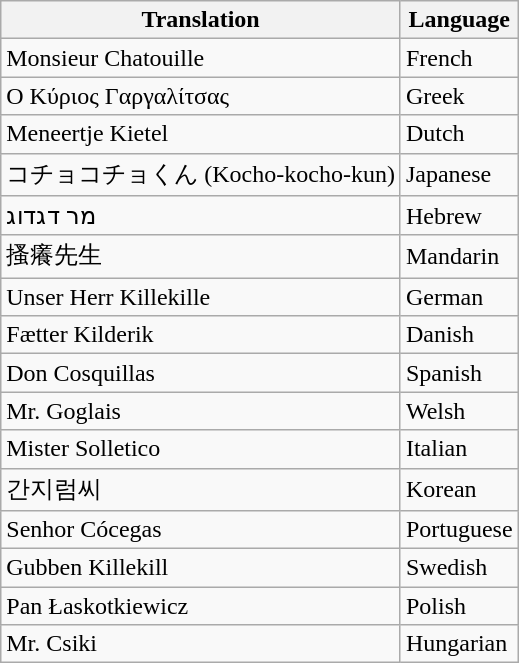<table class="wikitable">
<tr>
<th>Translation</th>
<th>Language</th>
</tr>
<tr>
<td>Monsieur Chatouille</td>
<td>French</td>
</tr>
<tr>
<td>Ο Κύριος Γαργαλίτσας</td>
<td>Greek</td>
</tr>
<tr>
<td>Meneertje Kietel</td>
<td>Dutch</td>
</tr>
<tr>
<td>コチョコチョくん (Kocho-kocho-kun)</td>
<td>Japanese</td>
</tr>
<tr>
<td>מר דגדוג</td>
<td>Hebrew</td>
</tr>
<tr>
<td>搔癢先生</td>
<td>Mandarin</td>
</tr>
<tr>
<td>Unser Herr Killekille</td>
<td>German</td>
</tr>
<tr>
<td>Fætter Kilderik</td>
<td>Danish</td>
</tr>
<tr>
<td>Don Cosquillas</td>
<td>Spanish</td>
</tr>
<tr>
<td>Mr. Goglais</td>
<td>Welsh</td>
</tr>
<tr>
<td>Mister Solletico</td>
<td>Italian</td>
</tr>
<tr>
<td>간지럼씨</td>
<td>Korean</td>
</tr>
<tr>
<td>Senhor Cócegas</td>
<td>Portuguese</td>
</tr>
<tr>
<td>Gubben Killekill</td>
<td>Swedish</td>
</tr>
<tr>
<td>Pan Łaskotkiewicz</td>
<td>Polish</td>
</tr>
<tr>
<td>Mr. Csiki</td>
<td>Hungarian</td>
</tr>
</table>
